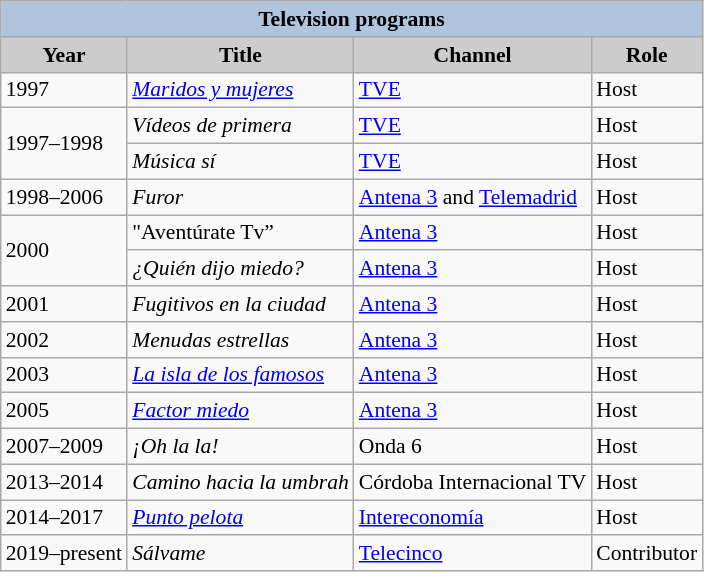<table class="wikitable" style="font-size: 90%;">
<tr>
<th colspan="4" style="background:#B0C4DE;">Television programs</th>
</tr>
<tr>
<th style="background: #CCCCCC;">Year</th>
<th style="background: #CCCCCC;">Title</th>
<th style="background: #CCCCCC;">Channel</th>
<th style="background: #CCCCCC;">Role</th>
</tr>
<tr>
<td>1997</td>
<td><em><a href='#'>Maridos y mujeres</a></em></td>
<td><a href='#'>TVE</a></td>
<td>Host</td>
</tr>
<tr>
<td rowspan="2">1997–1998</td>
<td><em>Vídeos de primera</em></td>
<td><a href='#'>TVE</a></td>
<td>Host</td>
</tr>
<tr>
<td><em>Música sí</em></td>
<td><a href='#'>TVE</a></td>
<td>Host</td>
</tr>
<tr>
<td>1998–2006</td>
<td><em>Furor</em></td>
<td><a href='#'>Antena 3</a> and <a href='#'>Telemadrid</a></td>
<td>Host</td>
</tr>
<tr>
<td rowspan="2">2000</td>
<td>"Aventúrate Tv”</td>
<td><a href='#'>Antena 3</a></td>
<td>Host</td>
</tr>
<tr>
<td><em>¿Quién dijo miedo?</em></td>
<td><a href='#'>Antena 3</a></td>
<td>Host</td>
</tr>
<tr>
<td>2001</td>
<td><em>Fugitivos en la ciudad</em></td>
<td><a href='#'>Antena 3</a></td>
<td>Host</td>
</tr>
<tr>
<td>2002</td>
<td><em>Menudas estrellas</em></td>
<td><a href='#'>Antena 3</a></td>
<td>Host</td>
</tr>
<tr>
<td>2003</td>
<td><em><a href='#'>La isla de los famosos</a></em></td>
<td><a href='#'>Antena 3</a></td>
<td>Host</td>
</tr>
<tr>
<td>2005</td>
<td><em><a href='#'>Factor miedo</a></em></td>
<td><a href='#'>Antena 3</a></td>
<td>Host</td>
</tr>
<tr>
<td>2007–2009</td>
<td><em>¡Oh la la!</em></td>
<td>Onda 6</td>
<td>Host</td>
</tr>
<tr>
<td>2013–2014</td>
<td><em>Camino hacia la umbrah</em></td>
<td>Córdoba Internacional TV</td>
<td>Host</td>
</tr>
<tr>
<td>2014–2017</td>
<td><em><a href='#'>Punto pelota</a></em></td>
<td><a href='#'>Intereconomía</a></td>
<td>Host</td>
</tr>
<tr>
<td>2019–present</td>
<td><em>Sálvame</em></td>
<td><a href='#'>Telecinco</a></td>
<td>Contributor</td>
</tr>
</table>
